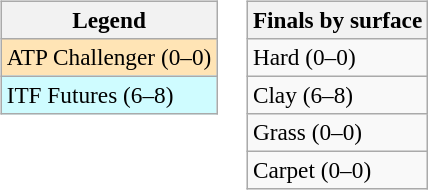<table>
<tr valign=top>
<td><br><table class=wikitable style=font-size:97%>
<tr>
<th>Legend</th>
</tr>
<tr bgcolor=moccasin>
<td>ATP Challenger (0–0)</td>
</tr>
<tr bgcolor=cffcff>
<td>ITF Futures (6–8)</td>
</tr>
</table>
</td>
<td><br><table class=wikitable style=font-size:97%>
<tr>
<th>Finals by surface</th>
</tr>
<tr>
<td>Hard (0–0)</td>
</tr>
<tr>
<td>Clay (6–8)</td>
</tr>
<tr>
<td>Grass (0–0)</td>
</tr>
<tr>
<td>Carpet (0–0)</td>
</tr>
</table>
</td>
</tr>
</table>
